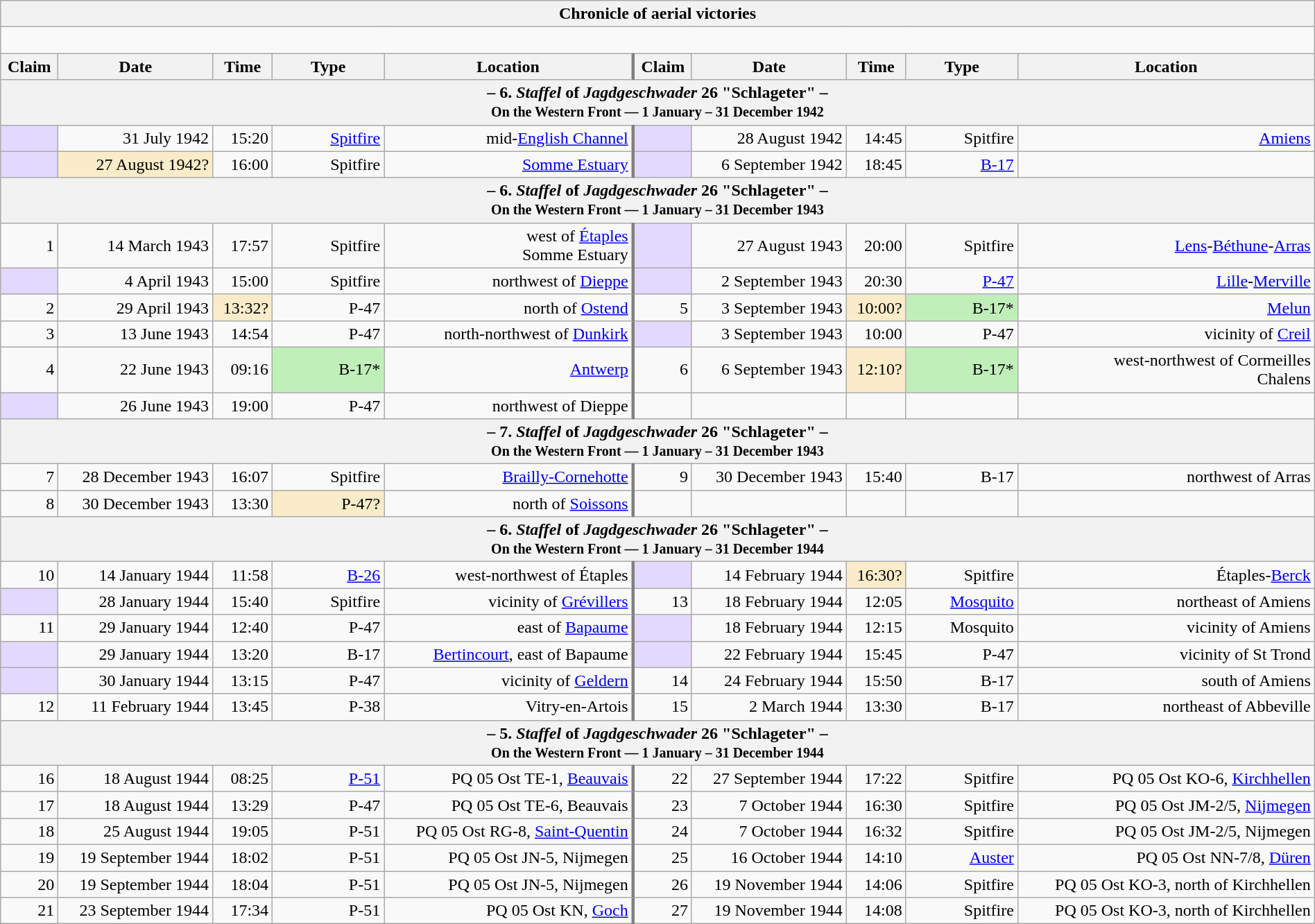<table class="wikitable plainrowheaders collapsible" style="margin-left: auto; margin-right: auto; border: none; text-align:right; width: 100%;">
<tr>
<th colspan="10">Chronicle of aerial victories</th>
</tr>
<tr>
<td colspan="10" style="text-align: left;"><br>

</td>
</tr>
<tr>
<th scope="col">Claim</th>
<th scope="col">Date</th>
<th scope="col">Time</th>
<th scope="col" width="100px">Type</th>
<th scope="col">Location</th>
<th scope="col" style="border-left: 3px solid grey;">Claim</th>
<th scope="col">Date</th>
<th scope="col">Time</th>
<th scope="col" width="100px">Type</th>
<th scope="col">Location</th>
</tr>
<tr>
<th colspan="10">– 6. <em>Staffel</em> of <em>Jagdgeschwader</em> 26 "Schlageter" –<br><small>On the Western Front — 1 January – 31 December 1942</small></th>
</tr>
<tr>
<td style="background:#e3d9ff;"></td>
<td>31 July 1942</td>
<td>15:20</td>
<td><a href='#'>Spitfire</a></td>
<td>mid-<a href='#'>English Channel</a></td>
<td style="border-left: 3px solid grey; background:#e3d9ff;"></td>
<td>28 August 1942</td>
<td>14:45</td>
<td>Spitfire</td>
<td><a href='#'>Amiens</a></td>
</tr>
<tr>
<td style="background:#e3d9ff;"></td>
<td style="background:#faecc8">27 August 1942?</td>
<td>16:00</td>
<td>Spitfire</td>
<td><a href='#'>Somme Estuary</a></td>
<td style="border-left: 3px solid grey; background:#e3d9ff;"></td>
<td>6 September 1942</td>
<td>18:45</td>
<td><a href='#'>B-17</a></td>
<td></td>
</tr>
<tr>
<th colspan="10">– 6. <em>Staffel</em> of <em>Jagdgeschwader</em> 26 "Schlageter" –<br><small>On the Western Front — 1 January – 31 December 1943</small></th>
</tr>
<tr>
<td>1</td>
<td>14 March 1943</td>
<td>17:57</td>
<td>Spitfire</td>
<td> west of <a href='#'>Étaples</a><br>Somme Estuary</td>
<td style="border-left: 3px solid grey; background:#e3d9ff;"></td>
<td>27 August 1943</td>
<td>20:00</td>
<td>Spitfire</td>
<td><a href='#'>Lens</a>-<a href='#'>Béthune</a>-<a href='#'>Arras</a></td>
</tr>
<tr>
<td style="background:#e3d9ff;"></td>
<td>4 April 1943</td>
<td>15:00</td>
<td>Spitfire</td>
<td> northwest of <a href='#'>Dieppe</a></td>
<td style="border-left: 3px solid grey; background:#e3d9ff;"></td>
<td>2 September 1943</td>
<td>20:30</td>
<td><a href='#'>P-47</a></td>
<td><a href='#'>Lille</a>-<a href='#'>Merville</a></td>
</tr>
<tr>
<td>2</td>
<td>29 April 1943</td>
<td style="background:#faecc8">13:32?</td>
<td>P-47</td>
<td> north of <a href='#'>Ostend</a></td>
<td style="border-left: 3px solid grey;">5</td>
<td>3 September 1943</td>
<td style="background:#faecc8">10:00?</td>
<td style="background:#C0EFBA">B-17*</td>
<td><a href='#'>Melun</a></td>
</tr>
<tr>
<td>3</td>
<td>13 June 1943</td>
<td>14:54</td>
<td>P-47</td>
<td> north-northwest of <a href='#'>Dunkirk</a></td>
<td style="border-left: 3px solid grey; background:#e3d9ff;"></td>
<td>3 September 1943</td>
<td>10:00</td>
<td>P-47</td>
<td>vicinity of <a href='#'>Creil</a></td>
</tr>
<tr>
<td>4</td>
<td>22 June 1943</td>
<td>09:16</td>
<td style="background:#C0EFBA">B-17*</td>
<td><a href='#'>Antwerp</a></td>
<td style="border-left: 3px solid grey;">6</td>
<td>6 September 1943</td>
<td style="background:#faecc8">12:10?</td>
<td style="background:#C0EFBA">B-17*</td>
<td> west-northwest of Cormeilles<br>Chalens</td>
</tr>
<tr>
<td style="background:#e3d9ff;"></td>
<td>26 June 1943</td>
<td>19:00</td>
<td>P-47</td>
<td> northwest of Dieppe</td>
<td style="border-left: 3px solid grey;"></td>
<td></td>
<td></td>
<td></td>
<td></td>
</tr>
<tr>
<th colspan="10">– 7. <em>Staffel</em> of <em>Jagdgeschwader</em> 26 "Schlageter" –<br><small>On the Western Front — 1 January – 31 December 1943</small></th>
</tr>
<tr>
<td>7</td>
<td>28 December 1943</td>
<td>16:07</td>
<td>Spitfire</td>
<td><a href='#'>Brailly-Cornehotte</a></td>
<td style="border-left: 3px solid grey;">9</td>
<td>30 December 1943</td>
<td>15:40</td>
<td>B-17</td>
<td> northwest of Arras</td>
</tr>
<tr>
<td>8</td>
<td>30 December 1943</td>
<td>13:30</td>
<td style="background:#faecc8">P-47?</td>
<td> north of <a href='#'>Soissons</a></td>
<td style="border-left: 3px solid grey;"></td>
<td></td>
<td></td>
<td></td>
<td></td>
</tr>
<tr>
<th colspan="10">– 6. <em>Staffel</em> of <em>Jagdgeschwader</em> 26 "Schlageter" –<br><small>On the Western Front — 1 January – 31 December 1944</small></th>
</tr>
<tr>
<td>10</td>
<td>14 January 1944</td>
<td>11:58</td>
<td><a href='#'>B-26</a></td>
<td> west-northwest of Étaples</td>
<td style="border-left: 3px solid grey; background:#e3d9ff;"></td>
<td>14 February 1944</td>
<td style="background:#faecc8">16:30?</td>
<td>Spitfire</td>
<td>Étaples-<a href='#'>Berck</a></td>
</tr>
<tr>
<td style="background:#e3d9ff;"></td>
<td>28 January 1944</td>
<td>15:40</td>
<td>Spitfire</td>
<td>vicinity of <a href='#'>Grévillers</a></td>
<td style="border-left: 3px solid grey;">13</td>
<td>18 February 1944</td>
<td>12:05</td>
<td><a href='#'>Mosquito</a></td>
<td>northeast of Amiens</td>
</tr>
<tr>
<td>11</td>
<td>29 January 1944</td>
<td>12:40</td>
<td>P-47</td>
<td> east of <a href='#'>Bapaume</a></td>
<td style="border-left: 3px solid grey; background:#e3d9ff;"></td>
<td>18 February 1944</td>
<td>12:15</td>
<td>Mosquito</td>
<td>vicinity of Amiens</td>
</tr>
<tr>
<td style="background:#e3d9ff;"></td>
<td>29 January 1944</td>
<td>13:20</td>
<td>B-17</td>
<td><a href='#'>Bertincourt</a>,  east of Bapaume</td>
<td style="border-left: 3px solid grey; background:#e3d9ff;"></td>
<td>22 February 1944</td>
<td>15:45</td>
<td>P-47</td>
<td>vicinity of St Trond</td>
</tr>
<tr>
<td style="background:#e3d9ff;"></td>
<td>30 January 1944</td>
<td>13:15</td>
<td>P-47</td>
<td>vicinity of <a href='#'>Geldern</a></td>
<td style="border-left: 3px solid grey;">14</td>
<td>24 February 1944</td>
<td>15:50</td>
<td>B-17</td>
<td> south of Amiens</td>
</tr>
<tr>
<td>12</td>
<td>11 February 1944</td>
<td>13:45</td>
<td>P-38</td>
<td>Vitry-en-Artois</td>
<td style="border-left: 3px solid grey;">15</td>
<td>2 March 1944</td>
<td>13:30</td>
<td>B-17</td>
<td> northeast of Abbeville</td>
</tr>
<tr>
<th colspan="10">– 5. <em>Staffel</em> of <em>Jagdgeschwader</em> 26 "Schlageter" –<br><small>On the Western Front — 1 January – 31 December 1944</small></th>
</tr>
<tr>
<td>16</td>
<td>18 August 1944</td>
<td>08:25</td>
<td><a href='#'>P-51</a></td>
<td>PQ 05 Ost TE-1, <a href='#'>Beauvais</a></td>
<td style="border-left: 3px solid grey;">22</td>
<td>27 September 1944</td>
<td>17:22</td>
<td>Spitfire</td>
<td>PQ 05 Ost KO-6, <a href='#'>Kirchhellen</a></td>
</tr>
<tr>
<td>17</td>
<td>18 August 1944</td>
<td>13:29</td>
<td>P-47</td>
<td>PQ 05 Ost TE-6, Beauvais</td>
<td style="border-left: 3px solid grey;">23</td>
<td>7 October 1944</td>
<td>16:30</td>
<td>Spitfire</td>
<td>PQ 05 Ost JM-2/5, <a href='#'>Nijmegen</a></td>
</tr>
<tr>
<td>18</td>
<td>25 August 1944</td>
<td>19:05</td>
<td>P-51</td>
<td>PQ 05 Ost RG-8, <a href='#'>Saint-Quentin</a></td>
<td style="border-left: 3px solid grey;">24</td>
<td>7 October 1944</td>
<td>16:32</td>
<td>Spitfire</td>
<td>PQ 05 Ost JM-2/5, Nijmegen</td>
</tr>
<tr>
<td>19</td>
<td>19 September 1944</td>
<td>18:02</td>
<td>P-51</td>
<td>PQ 05 Ost JN-5, Nijmegen</td>
<td style="border-left: 3px solid grey;">25</td>
<td>16 October 1944</td>
<td>14:10</td>
<td><a href='#'>Auster</a></td>
<td>PQ 05 Ost NN-7/8, <a href='#'>Düren</a></td>
</tr>
<tr>
<td>20</td>
<td>19 September 1944</td>
<td>18:04</td>
<td>P-51</td>
<td>PQ 05 Ost JN-5, Nijmegen</td>
<td style="border-left: 3px solid grey;">26</td>
<td>19 November 1944</td>
<td>14:06</td>
<td>Spitfire</td>
<td>PQ 05 Ost KO-3, north of Kirchhellen</td>
</tr>
<tr>
<td>21</td>
<td>23 September 1944</td>
<td>17:34</td>
<td>P-51</td>
<td>PQ 05 Ost KN, <a href='#'>Goch</a></td>
<td style="border-left: 3px solid grey;">27</td>
<td>19 November 1944</td>
<td>14:08</td>
<td>Spitfire</td>
<td>PQ 05 Ost KO-3, north of Kirchhellen</td>
</tr>
</table>
